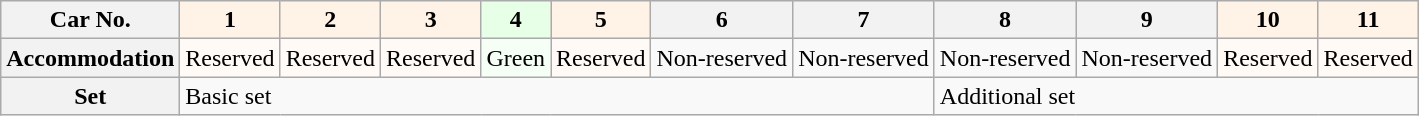<table class="wikitable">
<tr>
<th>Car No.</th>
<th style="background: #FFF2E6">1</th>
<th style="background: #FFF2E6">2</th>
<th style="background: #FFF2E6">3</th>
<th style="background: #E6FFE6">4</th>
<th style="background: #FFF2E6">5</th>
<th>6</th>
<th>7</th>
<th>8</th>
<th>9</th>
<th style="background: #FFF2E6">10</th>
<th style="background: #FFF2E6">11</th>
</tr>
<tr>
<th>Accommodation</th>
<td style="background: #FFFAF5">Reserved</td>
<td style="background: #FFFAF5">Reserved</td>
<td style="background: #FFFAF5">Reserved</td>
<td style="background: #F5FFF5">Green</td>
<td style="background: #FFFAF5">Reserved</td>
<td>Non-reserved</td>
<td>Non-reserved</td>
<td>Non-reserved</td>
<td>Non-reserved</td>
<td style="background: #FFFAF5">Reserved</td>
<td style="background: #FFFAF5">Reserved</td>
</tr>
<tr>
<th>Set</th>
<td colspan="7">Basic set</td>
<td colspan="4">Additional set</td>
</tr>
</table>
